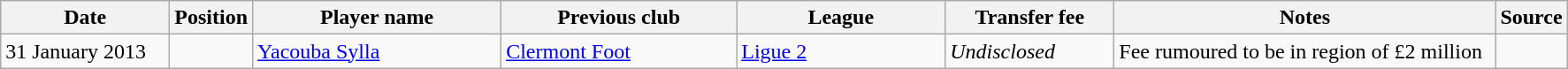<table class="wikitable">
<tr>
<th width=120>Date</th>
<th width=20>Position</th>
<th width=180>Player name</th>
<th width=170>Previous club</th>
<th width=150>League</th>
<th width=120>Transfer fee</th>
<th width=280>Notes</th>
<th width=10>Source</th>
</tr>
<tr>
<td>31 January 2013</td>
<td></td>
<td> <a href='#'>Yacouba Sylla</a></td>
<td> <a href='#'>Clermont Foot</a></td>
<td> <a href='#'>Ligue 2</a></td>
<td><em>Undisclosed</em></td>
<td>Fee rumoured to be in region of £2 million</td>
<td></td>
</tr>
</table>
